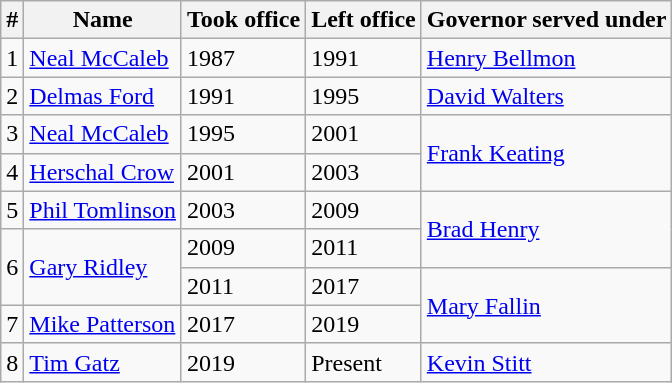<table class="wikitable">
<tr>
<th>#</th>
<th>Name</th>
<th>Took office</th>
<th>Left office</th>
<th>Governor served under</th>
</tr>
<tr>
<td>1</td>
<td><a href='#'>Neal McCaleb</a></td>
<td>1987</td>
<td>1991</td>
<td><a href='#'>Henry Bellmon</a></td>
</tr>
<tr>
<td>2</td>
<td><a href='#'>Delmas Ford</a></td>
<td>1991</td>
<td>1995</td>
<td><a href='#'>David Walters</a></td>
</tr>
<tr>
<td>3</td>
<td><a href='#'>Neal McCaleb</a></td>
<td>1995</td>
<td>2001</td>
<td rowspan=2 ><a href='#'>Frank Keating</a></td>
</tr>
<tr>
<td>4</td>
<td><a href='#'>Herschal Crow</a></td>
<td>2001</td>
<td>2003</td>
</tr>
<tr>
<td>5</td>
<td><a href='#'>Phil Tomlinson</a></td>
<td>2003</td>
<td>2009</td>
<td rowspan=2 ><a href='#'>Brad Henry</a></td>
</tr>
<tr>
<td rowspan=2>6</td>
<td rowspan=2><a href='#'>Gary Ridley</a></td>
<td>2009</td>
<td>2011</td>
</tr>
<tr>
<td>2011</td>
<td>2017</td>
<td rowspan=2 ><a href='#'>Mary Fallin</a></td>
</tr>
<tr>
<td>7</td>
<td><a href='#'>Mike Patterson</a></td>
<td>2017</td>
<td>2019</td>
</tr>
<tr>
<td>8</td>
<td><a href='#'>Tim Gatz</a></td>
<td>2019</td>
<td>Present</td>
<td rowspan=1 ><a href='#'>Kevin Stitt</a></td>
</tr>
</table>
